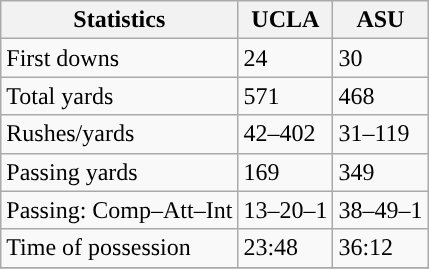<table class="wikitable" style="float: left;">
<tr>
<th>Statistics</th>
<th>UCLA</th>
<th>ASU</th>
</tr>
<tr>
<td>First downs</td>
<td>24</td>
<td>30</td>
</tr>
<tr>
<td>Total yards</td>
<td>571</td>
<td>468</td>
</tr>
<tr>
<td>Rushes/yards</td>
<td>42–402</td>
<td>31–119</td>
</tr>
<tr>
<td>Passing yards</td>
<td>169</td>
<td>349</td>
</tr>
<tr>
<td>Passing: Comp–Att–Int</td>
<td>13–20–1</td>
<td>38–49–1</td>
</tr>
<tr>
<td>Time of possession</td>
<td>23:48</td>
<td>36:12</td>
</tr>
<tr>
</tr>
</table>
